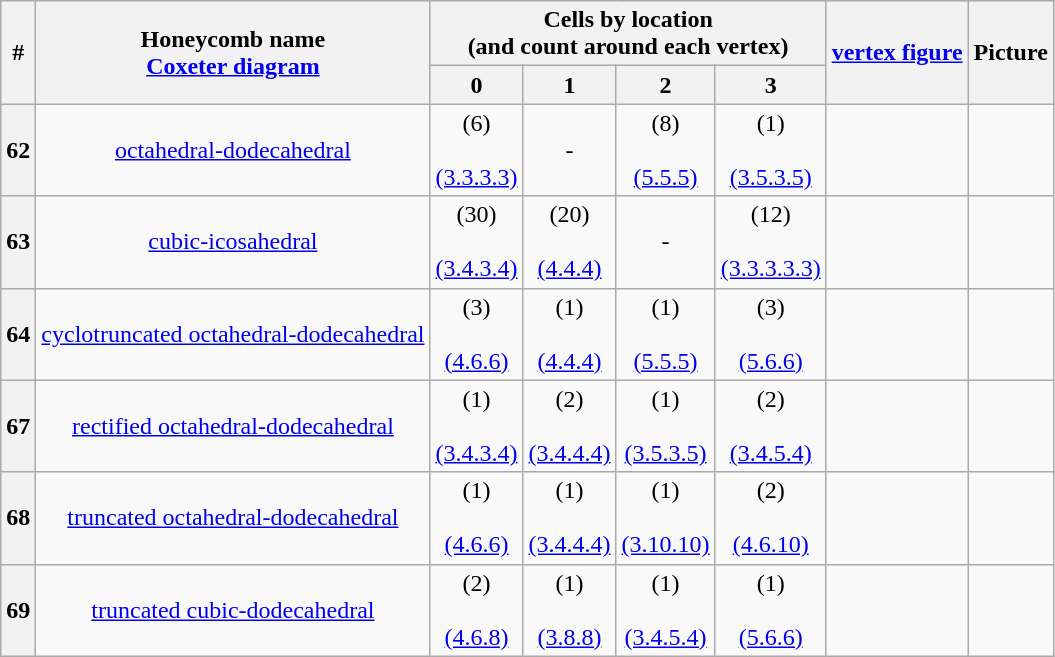<table class="wikitable">
<tr>
<th rowspan=2>#</th>
<th rowspan=2>Honeycomb name<br><a href='#'>Coxeter diagram</a></th>
<th colspan=4>Cells by location<br>(and count around each vertex)</th>
<th rowspan=2><a href='#'>vertex figure</a></th>
<th rowspan=2>Picture</th>
</tr>
<tr>
<th>0<br></th>
<th>1<br></th>
<th>2<br></th>
<th>3<br></th>
</tr>
<tr align=center>
<th>62</th>
<td><a href='#'>octahedral-dodecahedral</a><br></td>
<td>(6)<br><br><a href='#'>(3.3.3.3)</a></td>
<td>-</td>
<td>(8)<br><br><a href='#'>(5.5.5)</a></td>
<td>(1)<br><br><a href='#'>(3.5.3.5)</a></td>
<td></td>
<td></td>
</tr>
<tr align=center>
<th>63</th>
<td><a href='#'>cubic-icosahedral</a><br></td>
<td>(30)<br><br><a href='#'>(3.4.3.4)</a></td>
<td>(20)<br><br><a href='#'>(4.4.4)</a></td>
<td>-</td>
<td>(12)<br><br><a href='#'>(3.3.3.3.3)</a></td>
<td></td>
<td></td>
</tr>
<tr align=center>
<th>64</th>
<td><a href='#'>cyclotruncated octahedral-dodecahedral</a><br></td>
<td>(3)<br><br><a href='#'>(4.6.6)</a></td>
<td>(1)<br><br><a href='#'>(4.4.4)</a></td>
<td>(1)<br><br><a href='#'>(5.5.5)</a></td>
<td>(3)<br><br><a href='#'>(5.6.6)</a></td>
<td></td>
<td></td>
</tr>
<tr align=center>
<th>67</th>
<td><a href='#'>rectified octahedral-dodecahedral</a><br></td>
<td>(1)<br><br><a href='#'>(3.4.3.4)</a></td>
<td>(2)<br><br><a href='#'>(3.4.4.4)</a></td>
<td>(1)<br><br><a href='#'>(3.5.3.5)</a></td>
<td>(2)<br><br><a href='#'>(3.4.5.4)</a></td>
<td></td>
<td></td>
</tr>
<tr align=center>
<th>68</th>
<td><a href='#'>truncated octahedral-dodecahedral</a><br></td>
<td>(1)<br><br><a href='#'>(4.6.6)</a></td>
<td>(1)<br><br><a href='#'>(3.4.4.4)</a></td>
<td>(1)<br><br><a href='#'>(3.10.10)</a></td>
<td>(2)<br><br><a href='#'>(4.6.10)</a></td>
<td></td>
<td></td>
</tr>
<tr align=center>
<th>69</th>
<td><a href='#'>truncated cubic-dodecahedral</a><br></td>
<td>(2)<br><br><a href='#'>(4.6.8)</a></td>
<td>(1)<br><br><a href='#'>(3.8.8)</a></td>
<td>(1)<br><br><a href='#'>(3.4.5.4)</a></td>
<td>(1)<br><br><a href='#'>(5.6.6)</a></td>
<td></td>
<td></td>
</tr>
</table>
